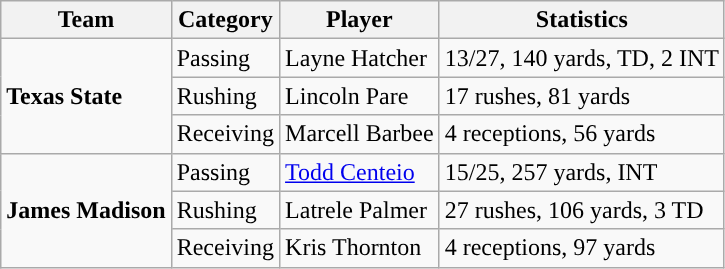<table class="wikitable" style="float: left;">
<tr>
<th>Team</th>
<th>Category</th>
<th>Player</th>
<th>Statistics</th>
</tr>
<tr>
<td rowspan=3><strong>Texas State</strong></td>
<td>Passing</td>
<td>Layne Hatcher</td>
<td>13/27, 140 yards, TD, 2 INT</td>
</tr>
<tr>
<td>Rushing</td>
<td>Lincoln Pare</td>
<td>17 rushes, 81 yards</td>
</tr>
<tr>
<td>Receiving</td>
<td>Marcell Barbee</td>
<td>4 receptions, 56 yards</td>
</tr>
<tr>
<td rowspan=3><strong>James Madison</strong></td>
<td>Passing</td>
<td><a href='#'>Todd Centeio</a></td>
<td>15/25, 257 yards, INT</td>
</tr>
<tr>
<td>Rushing</td>
<td>Latrele Palmer</td>
<td>27 rushes, 106 yards, 3 TD</td>
</tr>
<tr>
<td>Receiving</td>
<td>Kris Thornton</td>
<td>4 receptions, 97 yards</td>
</tr>
</table>
